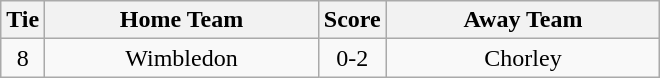<table class="wikitable" style="text-align:center;">
<tr>
<th width=20>Tie</th>
<th width=175>Home Team</th>
<th width=20>Score</th>
<th width=175>Away Team</th>
</tr>
<tr>
<td>8</td>
<td>Wimbledon</td>
<td>0-2</td>
<td>Chorley</td>
</tr>
</table>
